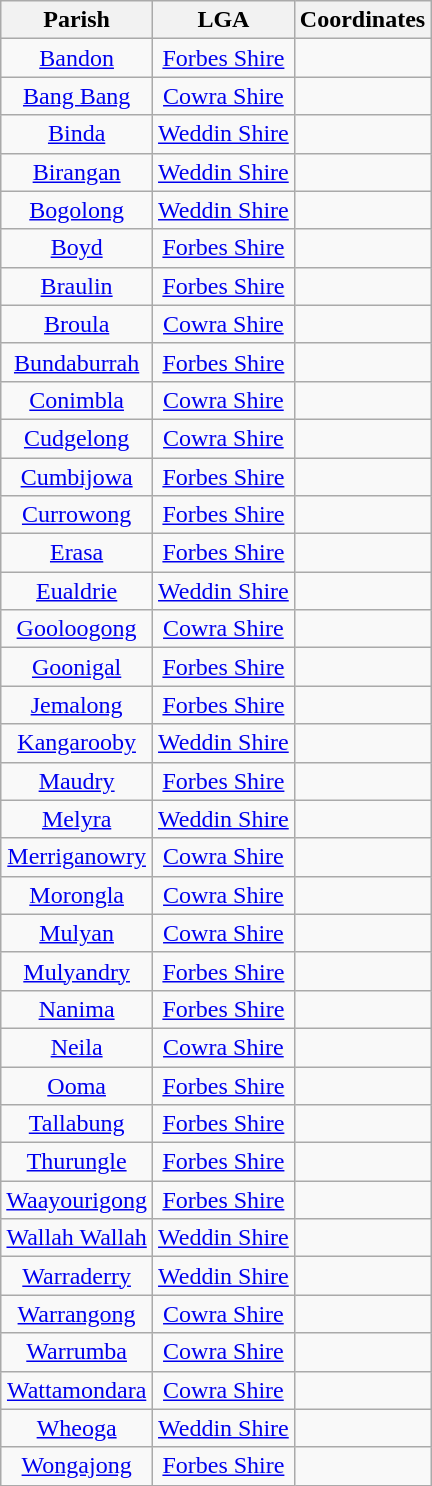<table class="wikitable" style="text-align:center">
<tr>
<th>Parish</th>
<th>LGA</th>
<th>Coordinates</th>
</tr>
<tr>
<td><a href='#'>Bandon</a></td>
<td><a href='#'>Forbes Shire</a></td>
<td></td>
</tr>
<tr>
<td><a href='#'>Bang Bang</a></td>
<td><a href='#'>Cowra Shire</a></td>
<td></td>
</tr>
<tr>
<td><a href='#'>Binda</a></td>
<td><a href='#'>Weddin Shire</a></td>
<td></td>
</tr>
<tr>
<td><a href='#'>Birangan</a></td>
<td><a href='#'>Weddin Shire</a></td>
<td></td>
</tr>
<tr>
<td><a href='#'>Bogolong</a></td>
<td><a href='#'>Weddin Shire</a></td>
<td></td>
</tr>
<tr>
<td><a href='#'>Boyd</a></td>
<td><a href='#'>Forbes Shire</a></td>
<td></td>
</tr>
<tr>
<td><a href='#'>Braulin</a></td>
<td><a href='#'>Forbes Shire</a></td>
<td></td>
</tr>
<tr>
<td><a href='#'>Broula</a></td>
<td><a href='#'>Cowra Shire</a></td>
<td></td>
</tr>
<tr>
<td><a href='#'>Bundaburrah</a></td>
<td><a href='#'>Forbes Shire</a></td>
<td></td>
</tr>
<tr>
<td><a href='#'>Conimbla</a></td>
<td><a href='#'>Cowra Shire</a></td>
<td></td>
</tr>
<tr>
<td><a href='#'>Cudgelong</a></td>
<td><a href='#'>Cowra Shire</a></td>
<td></td>
</tr>
<tr>
<td><a href='#'>Cumbijowa</a></td>
<td><a href='#'>Forbes Shire</a></td>
<td></td>
</tr>
<tr>
<td><a href='#'>Currowong</a></td>
<td><a href='#'>Forbes Shire</a></td>
<td></td>
</tr>
<tr>
<td><a href='#'>Erasa</a></td>
<td><a href='#'>Forbes Shire</a></td>
<td></td>
</tr>
<tr>
<td><a href='#'>Eualdrie</a></td>
<td><a href='#'>Weddin Shire</a></td>
<td></td>
</tr>
<tr>
<td><a href='#'>Gooloogong</a></td>
<td><a href='#'>Cowra Shire</a></td>
<td></td>
</tr>
<tr>
<td><a href='#'>Goonigal</a></td>
<td><a href='#'>Forbes Shire</a></td>
<td></td>
</tr>
<tr>
<td><a href='#'>Jemalong</a></td>
<td><a href='#'>Forbes Shire</a></td>
<td></td>
</tr>
<tr>
<td><a href='#'>Kangarooby</a></td>
<td><a href='#'>Weddin Shire</a></td>
<td></td>
</tr>
<tr>
<td><a href='#'>Maudry</a></td>
<td><a href='#'>Forbes Shire</a></td>
<td></td>
</tr>
<tr>
<td><a href='#'>Melyra</a></td>
<td><a href='#'>Weddin Shire</a></td>
<td></td>
</tr>
<tr>
<td><a href='#'>Merriganowry</a></td>
<td><a href='#'>Cowra Shire</a></td>
<td></td>
</tr>
<tr>
<td><a href='#'>Morongla</a></td>
<td><a href='#'>Cowra Shire</a></td>
<td></td>
</tr>
<tr>
<td><a href='#'>Mulyan</a></td>
<td><a href='#'>Cowra Shire</a></td>
<td></td>
</tr>
<tr>
<td><a href='#'>Mulyandry</a></td>
<td><a href='#'>Forbes Shire</a></td>
<td></td>
</tr>
<tr>
<td><a href='#'>Nanima</a></td>
<td><a href='#'>Forbes Shire</a></td>
<td></td>
</tr>
<tr>
<td><a href='#'>Neila</a></td>
<td><a href='#'>Cowra Shire</a></td>
<td></td>
</tr>
<tr>
<td><a href='#'>Ooma</a></td>
<td><a href='#'>Forbes Shire</a></td>
<td></td>
</tr>
<tr>
<td><a href='#'>Tallabung</a></td>
<td><a href='#'>Forbes Shire</a></td>
<td></td>
</tr>
<tr>
<td><a href='#'>Thurungle</a></td>
<td><a href='#'>Forbes Shire</a></td>
<td></td>
</tr>
<tr>
<td><a href='#'>Waayourigong</a></td>
<td><a href='#'>Forbes Shire</a></td>
<td></td>
</tr>
<tr>
<td><a href='#'>Wallah Wallah</a></td>
<td><a href='#'>Weddin Shire</a></td>
<td></td>
</tr>
<tr>
<td><a href='#'>Warraderry</a></td>
<td><a href='#'>Weddin Shire</a></td>
<td></td>
</tr>
<tr>
<td><a href='#'>Warrangong</a></td>
<td><a href='#'>Cowra Shire</a></td>
<td></td>
</tr>
<tr>
<td><a href='#'>Warrumba</a></td>
<td><a href='#'>Cowra Shire</a></td>
<td></td>
</tr>
<tr>
<td><a href='#'>Wattamondara</a></td>
<td><a href='#'>Cowra Shire</a></td>
<td></td>
</tr>
<tr>
<td><a href='#'>Wheoga</a></td>
<td><a href='#'>Weddin Shire</a></td>
<td></td>
</tr>
<tr>
<td><a href='#'>Wongajong</a></td>
<td><a href='#'>Forbes Shire</a></td>
<td></td>
</tr>
</table>
